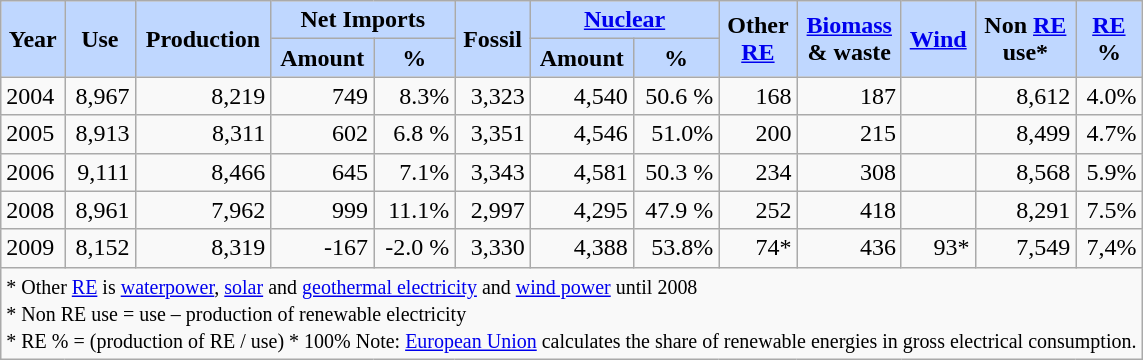<table class="wikitable">
<tr>
<th style="background:#BFD7FF;" rowspan=2>Year</th>
<th style="background:#BFD7FF;" rowspan=2>Use</th>
<th style="background:#BFD7FF;" rowspan=2>Production</th>
<th style="background:#BFD7FF;" colspan=2>Net Imports</th>
<th style="background:#BFD7FF;" rowspan=2>Fossil</th>
<th style="background:#BFD7FF;" colspan=2><a href='#'>Nuclear</a></th>
<th style="background:#BFD7FF;" rowspan=2>Other<br><a href='#'>RE</a></th>
<th style="background:#BFD7FF;" rowspan=2><a href='#'>Biomass</a><br>& waste</th>
<th style="background:#BFD7FF;" rowspan=2><a href='#'>Wind</a></th>
<th style="background:#BFD7FF;" rowspan=2>Non <a href='#'>RE</a><br>use*</th>
<th style="background:#BFD7FF;" rowspan=2><a href='#'>RE</a><br>%</th>
</tr>
<tr ---->
<th style="background:#BFD7FF;">Amount</th>
<th style="background:#BFD7FF;">%</th>
<th style="background:#BFD7FF;">Amount</th>
<th style="background:#BFD7FF;">%</th>
</tr>
<tr ---->
<td align=left>2004</td>
<td align="right">8,967</td>
<td align="right">8,219</td>
<td align="right">749</td>
<td align="right">8.3%</td>
<td align= right>3,323</td>
<td align="right">4,540</td>
<td align="right">50.6 %</td>
<td align="right">168</td>
<td align="right">187</td>
<td align="right"></td>
<td align="right">8,612</td>
<td align= right>4.0%</td>
</tr>
<tr ---->
<td align=left>2005</td>
<td align="right">8,913</td>
<td align="right">8,311</td>
<td align="right">602</td>
<td align="right">6.8 %</td>
<td align= right>3,351</td>
<td align="right">4,546</td>
<td align=right>51.0%</td>
<td align="right">200</td>
<td align="right">215</td>
<td align="right"></td>
<td align="right">8,499</td>
<td align= right>4.7%</td>
</tr>
<tr ---->
<td align=left>2006</td>
<td align="right">9,111</td>
<td align="right">8,466</td>
<td align="right">645</td>
<td align="right">7.1%</td>
<td align=right>3,343</td>
<td align=right>4,581</td>
<td align=right>50.3 %</td>
<td align=right>234</td>
<td align=right>308</td>
<td align="right"></td>
<td align=right>8,568</td>
<td align=right>5.9%</td>
</tr>
<tr ---->
<td align=left>2008</td>
<td align=right>8,961</td>
<td align=right>7,962</td>
<td align="right">999</td>
<td align="right">11.1%</td>
<td align=right>2,997</td>
<td align=right>4,295</td>
<td align=right>47.9 %</td>
<td align=right>252</td>
<td align=right>418</td>
<td align="right"></td>
<td align=right>8,291</td>
<td align=right>7.5%</td>
</tr>
<tr ---->
<td align=left>2009</td>
<td align=right>8,152</td>
<td align=right>8,319</td>
<td align="right"><span>-167</span></td>
<td align="right"><span>-2.0 %</span></td>
<td align=right>3,330</td>
<td align=right>4,388</td>
<td align=right>53.8%</td>
<td align=right>74*</td>
<td align=right>436</td>
<td align=right>93*</td>
<td align=right>7,549</td>
<td align=right>7,4%</td>
</tr>
<tr ---->
<td colspan="13" align="left"><small>* Other <a href='#'>RE</a> is <a href='#'>waterpower</a>, <a href='#'>solar</a> and <a href='#'>geothermal electricity</a> and <a href='#'>wind power</a> until 2008<br>* Non RE use = use – production of renewable electricity <br> * RE % = (production of RE / use) * 100%  Note: <a href='#'>European Union</a> calculates the share of renewable energies in gross electrical consumption.<br> </small></td>
</tr>
</table>
